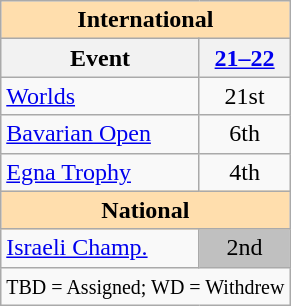<table class="wikitable" style="text-align:center">
<tr>
<th style="background-color: #ffdead; " colspan=2 align=center>International</th>
</tr>
<tr>
<th>Event</th>
<th><a href='#'>21–22</a></th>
</tr>
<tr>
<td align=left><a href='#'>Worlds</a></td>
<td>21st</td>
</tr>
<tr>
<td align=left><a href='#'>Bavarian Open</a></td>
<td>6th</td>
</tr>
<tr>
<td align=left><a href='#'>Egna Trophy</a></td>
<td>4th</td>
</tr>
<tr>
<th style="background-color: #ffdead; " colspan=2 align=center>National</th>
</tr>
<tr>
<td align=left><a href='#'>Israeli Champ.</a></td>
<td bgcolor=silver>2nd</td>
</tr>
<tr>
<td colspan=2 align=center><small> TBD = Assigned; WD = Withdrew </small></td>
</tr>
</table>
